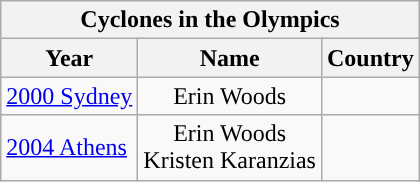<table class="wikitable">
<tr>
<th colspan="6">Cyclones in the Olympics</th>
</tr>
<tr>
<th scope="col">Year</th>
<th scope="col">Name</th>
<th scope="col">Country</th>
</tr>
<tr>
<td><a href='#'>2000 Sydney</a></td>
<td style="text-align: center;">Erin Woods</td>
<td style="text-align: center;"></td>
</tr>
<tr>
<td><a href='#'>2004 Athens</a></td>
<td style="text-align: center;">Erin Woods<br>Kristen Karanzias</td>
<td style="text-align: center;"><br></td>
</tr>
</table>
